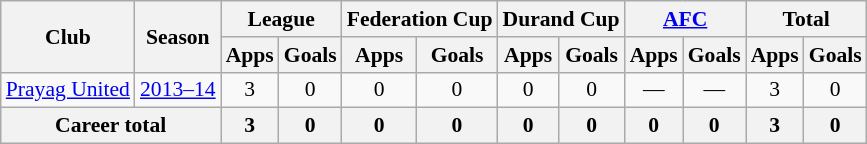<table class="wikitable" style="font-size:90%; text-align:center;">
<tr>
<th rowspan="2">Club</th>
<th rowspan="2">Season</th>
<th colspan="2">League</th>
<th colspan="2">Federation Cup</th>
<th colspan="2">Durand Cup</th>
<th colspan="2"><a href='#'>AFC</a></th>
<th colspan="2">Total</th>
</tr>
<tr>
<th>Apps</th>
<th>Goals</th>
<th>Apps</th>
<th>Goals</th>
<th>Apps</th>
<th>Goals</th>
<th>Apps</th>
<th>Goals</th>
<th>Apps</th>
<th>Goals</th>
</tr>
<tr>
<td rowspan="1"><a href='#'>Prayag United</a></td>
<td><a href='#'>2013–14</a></td>
<td>3</td>
<td>0</td>
<td>0</td>
<td>0</td>
<td>0</td>
<td>0</td>
<td>—</td>
<td>—</td>
<td>3</td>
<td>0</td>
</tr>
<tr>
<th colspan="2">Career total</th>
<th>3</th>
<th>0</th>
<th>0</th>
<th>0</th>
<th>0</th>
<th>0</th>
<th>0</th>
<th>0</th>
<th>3</th>
<th>0</th>
</tr>
</table>
